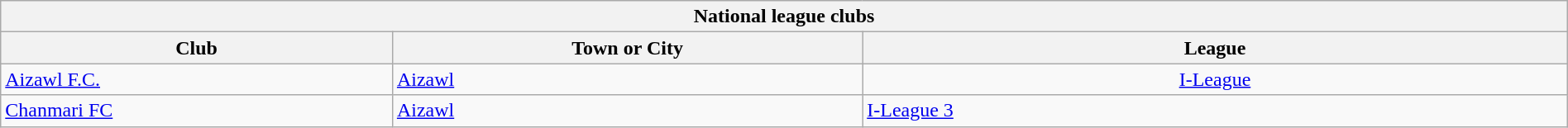<table class="wikitable sortable" width="100%">
<tr>
<th colspan="3">National league clubs</th>
</tr>
<tr>
<th !width="25%">Club</th>
<th width="30%">Town or City</th>
<th width="45%">League</th>
</tr>
<tr>
<td><a href='#'>Aizawl F.C.</a></td>
<td><a href='#'>Aizawl</a></td>
<td align="center"><a href='#'>I-League</a></td>
</tr>
<tr>
<td><a href='#'>Chanmari FC</a></td>
<td><a href='#'>Aizawl</a></td>
<td><a href='#'>I-League 3</a></td>
</tr>
</table>
